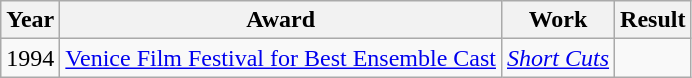<table class="wikitable sortable">
<tr>
<th scope="col" style="style=;"width:2;">Year</th>
<th scope="col" style="style=;"width:2;">Award</th>
<th scope="col" style="style=;"width:2;">Work</th>
<th scope="col" style="style=;"width:3%;">Result</th>
</tr>
<tr>
<td>1994</td>
<td><a href='#'>Venice Film Festival for Best Ensemble Cast</a></td>
<td><em><a href='#'>Short Cuts</a></em></td>
<td></td>
</tr>
</table>
